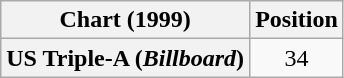<table class="wikitable plainrowheaders" style="text-align:center">
<tr>
<th scope="col">Chart (1999)</th>
<th scope="col">Position</th>
</tr>
<tr>
<th scope="row">US Triple-A (<em>Billboard</em>)</th>
<td>34</td>
</tr>
</table>
